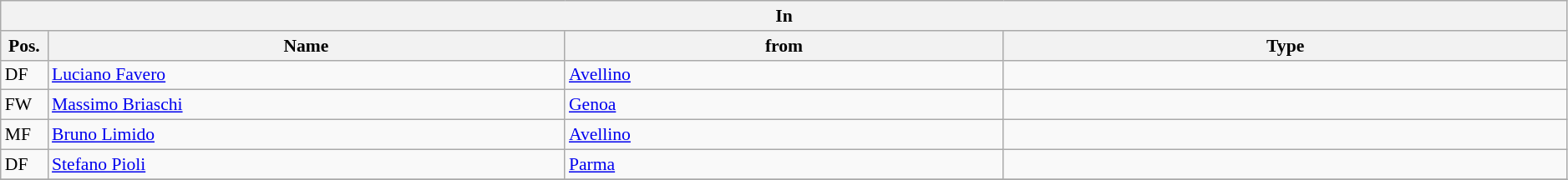<table class="wikitable" style="font-size:90%;width:99%;">
<tr>
<th colspan="4">In</th>
</tr>
<tr>
<th width=3%>Pos.</th>
<th width=33%>Name</th>
<th width=28%>from</th>
<th width=36%>Type</th>
</tr>
<tr>
<td>DF</td>
<td><a href='#'>Luciano Favero</a></td>
<td><a href='#'>Avellino</a></td>
<td></td>
</tr>
<tr>
<td>FW</td>
<td><a href='#'>Massimo Briaschi</a></td>
<td><a href='#'>Genoa</a></td>
<td></td>
</tr>
<tr>
<td>MF</td>
<td><a href='#'>Bruno Limido</a></td>
<td><a href='#'>Avellino</a></td>
<td></td>
</tr>
<tr>
<td>DF</td>
<td><a href='#'>Stefano Pioli</a></td>
<td><a href='#'>Parma</a></td>
<td></td>
</tr>
<tr>
</tr>
</table>
